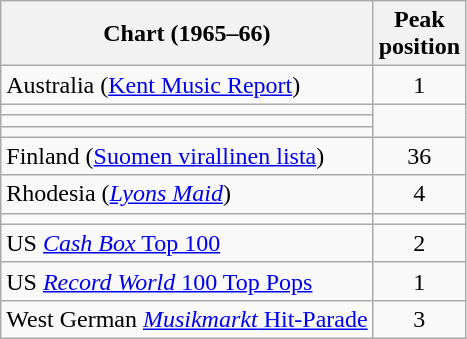<table class="wikitable sortable">
<tr>
<th>Chart (1965–66)</th>
<th>Peak<br>position</th>
</tr>
<tr>
<td>Australia (<a href='#'>Kent Music Report</a>)</td>
<td align="center">1</td>
</tr>
<tr>
<td></td>
</tr>
<tr>
<td></td>
</tr>
<tr>
<td></td>
</tr>
<tr>
<td>Finland (<a href='#'>Suomen virallinen lista</a>)</td>
<td align="center">36</td>
</tr>
<tr>
<td>Rhodesia (<em><a href='#'>Lyons Maid</a></em>)</td>
<td style="text-align:center;">4</td>
</tr>
<tr>
<td></td>
</tr>
<tr>
<td>US <a href='#'><em>Cash Box</em> Top 100</a></td>
<td align="center">2</td>
</tr>
<tr>
<td>US <a href='#'><em>Record World</em> 100 Top Pops</a></td>
<td align="center">1</td>
</tr>
<tr>
<td>West German <a href='#'><em>Musikmarkt</em> Hit-Parade</a></td>
<td align="center">3</td>
</tr>
</table>
